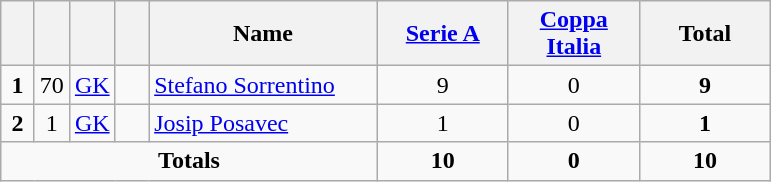<table class="wikitable" style="text-align:center">
<tr>
<th width=15></th>
<th width=15></th>
<th width=15></th>
<th width=15></th>
<th width=145>Name</th>
<th width=80><a href='#'>Serie A</a></th>
<th width=80><a href='#'>Coppa Italia</a></th>
<th width=80>Total</th>
</tr>
<tr>
<td><strong>1</strong></td>
<td>70</td>
<td><a href='#'>GK</a></td>
<td></td>
<td align=left><a href='#'>Stefano Sorrentino</a></td>
<td>9</td>
<td>0</td>
<td><strong>9</strong></td>
</tr>
<tr>
<td><strong>2</strong></td>
<td>1</td>
<td><a href='#'>GK</a></td>
<td></td>
<td align=left><a href='#'>Josip Posavec</a></td>
<td>1</td>
<td>0</td>
<td><strong>1</strong></td>
</tr>
<tr>
<td colspan=5><strong>Totals</strong></td>
<td><strong>10</strong></td>
<td><strong>0</strong></td>
<td><strong>10</strong></td>
</tr>
</table>
